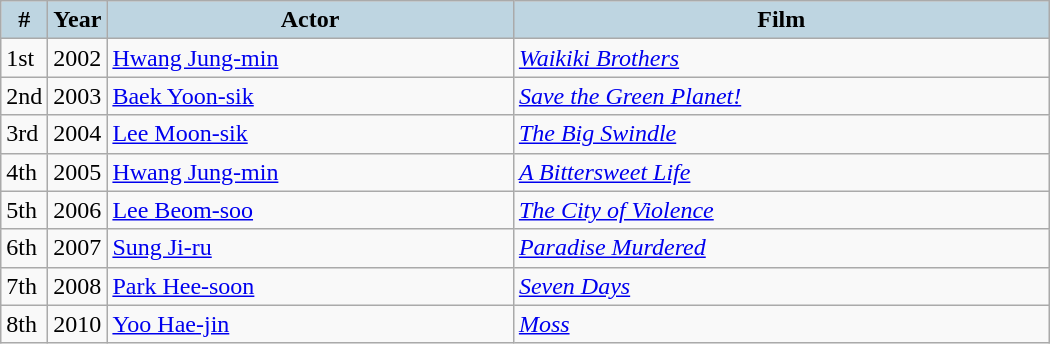<table class="wikitable" style="width:700px">
<tr>
<th style="background:#BED5E1; width:10px">#</th>
<th style="background:#BED5E1; width:10px">Year</th>
<th style="background:#BED5E1;">Actor</th>
<th style="background:#BED5E1;">Film</th>
</tr>
<tr>
<td>1st</td>
<td>2002</td>
<td><a href='#'>Hwang Jung-min</a></td>
<td><em><a href='#'>Waikiki Brothers</a></em></td>
</tr>
<tr>
<td>2nd</td>
<td>2003</td>
<td><a href='#'>Baek Yoon-sik</a></td>
<td><em><a href='#'>Save the Green Planet!</a></em></td>
</tr>
<tr>
<td>3rd</td>
<td>2004</td>
<td><a href='#'>Lee Moon-sik</a></td>
<td><em><a href='#'>The Big Swindle</a></em></td>
</tr>
<tr>
<td>4th</td>
<td>2005</td>
<td><a href='#'>Hwang Jung-min</a></td>
<td><em><a href='#'>A Bittersweet Life</a></em></td>
</tr>
<tr>
<td>5th</td>
<td>2006</td>
<td><a href='#'>Lee Beom-soo</a></td>
<td><em><a href='#'>The City of Violence</a></em></td>
</tr>
<tr>
<td>6th</td>
<td>2007</td>
<td><a href='#'>Sung Ji-ru</a></td>
<td><em><a href='#'>Paradise Murdered</a></em></td>
</tr>
<tr>
<td>7th</td>
<td>2008</td>
<td><a href='#'>Park Hee-soon</a></td>
<td><em><a href='#'>Seven Days</a></em></td>
</tr>
<tr>
<td>8th</td>
<td>2010</td>
<td><a href='#'>Yoo Hae-jin</a></td>
<td><em><a href='#'>Moss</a></em></td>
</tr>
</table>
